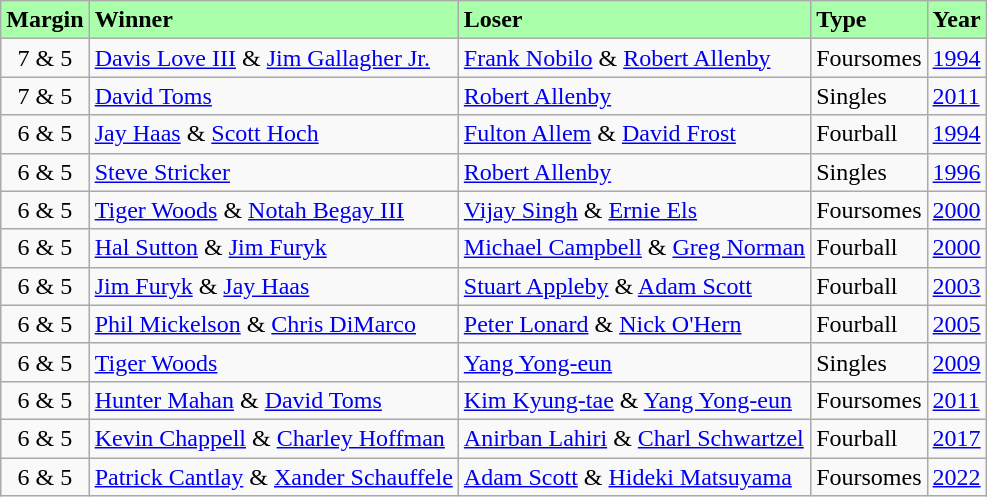<table class="wikitable">
<tr style="background:#aaffaa;" style="text-align:center">
<td><strong>Margin</strong></td>
<td><strong>Winner</strong></td>
<td><strong>Loser</strong></td>
<td><strong>Type</strong></td>
<td><strong>Year</strong></td>
</tr>
<tr>
<td align=center>7 & 5</td>
<td><a href='#'>Davis Love III</a> & <a href='#'>Jim Gallagher Jr.</a></td>
<td><a href='#'>Frank Nobilo</a> & <a href='#'>Robert Allenby</a></td>
<td>Foursomes</td>
<td><a href='#'>1994</a></td>
</tr>
<tr>
<td align=center>7 & 5</td>
<td><a href='#'>David Toms</a></td>
<td><a href='#'>Robert Allenby</a></td>
<td>Singles</td>
<td><a href='#'>2011</a></td>
</tr>
<tr>
<td align=center>6 & 5</td>
<td><a href='#'>Jay Haas</a> & <a href='#'>Scott Hoch</a></td>
<td><a href='#'>Fulton Allem</a> & <a href='#'>David Frost</a></td>
<td>Fourball</td>
<td><a href='#'>1994</a></td>
</tr>
<tr>
<td align=center>6 & 5</td>
<td><a href='#'>Steve Stricker</a></td>
<td><a href='#'>Robert Allenby</a></td>
<td>Singles</td>
<td><a href='#'>1996</a></td>
</tr>
<tr>
<td align=center>6 & 5</td>
<td><a href='#'>Tiger Woods</a> & <a href='#'>Notah Begay III</a></td>
<td><a href='#'>Vijay Singh</a> & <a href='#'>Ernie Els</a></td>
<td>Foursomes</td>
<td><a href='#'>2000</a></td>
</tr>
<tr>
<td align=center>6 & 5</td>
<td><a href='#'>Hal Sutton</a> & <a href='#'>Jim Furyk</a></td>
<td><a href='#'>Michael Campbell</a> & <a href='#'>Greg Norman</a></td>
<td>Fourball</td>
<td><a href='#'>2000</a></td>
</tr>
<tr>
<td align=center>6 & 5</td>
<td><a href='#'>Jim Furyk</a> & <a href='#'>Jay Haas</a></td>
<td><a href='#'>Stuart Appleby</a> & <a href='#'>Adam Scott</a></td>
<td>Fourball</td>
<td><a href='#'>2003</a></td>
</tr>
<tr>
<td align=center>6 & 5</td>
<td><a href='#'>Phil Mickelson</a> & <a href='#'>Chris DiMarco</a></td>
<td><a href='#'>Peter Lonard</a> & <a href='#'>Nick O'Hern</a></td>
<td>Fourball</td>
<td><a href='#'>2005</a></td>
</tr>
<tr>
<td align=center>6 & 5</td>
<td><a href='#'>Tiger Woods</a></td>
<td><a href='#'>Yang Yong-eun</a></td>
<td>Singles</td>
<td><a href='#'>2009</a></td>
</tr>
<tr>
<td align=center>6 & 5</td>
<td><a href='#'>Hunter Mahan</a> & <a href='#'>David Toms</a></td>
<td><a href='#'>Kim Kyung-tae</a> & <a href='#'>Yang Yong-eun</a></td>
<td>Foursomes</td>
<td><a href='#'>2011</a></td>
</tr>
<tr>
<td align=center>6 & 5</td>
<td><a href='#'>Kevin Chappell</a> & <a href='#'>Charley Hoffman</a></td>
<td><a href='#'>Anirban Lahiri</a> & <a href='#'>Charl Schwartzel</a></td>
<td>Fourball</td>
<td><a href='#'>2017</a></td>
</tr>
<tr>
<td align=center>6 & 5</td>
<td><a href='#'>Patrick Cantlay</a> & <a href='#'>Xander Schauffele</a></td>
<td><a href='#'>Adam Scott</a> & <a href='#'>Hideki Matsuyama</a></td>
<td>Foursomes</td>
<td><a href='#'>2022</a></td>
</tr>
</table>
